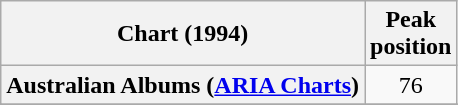<table class="wikitable sortable plainrowheaders" style="text-align:center">
<tr>
<th scope="col">Chart (1994)</th>
<th scope="col">Peak<br>position</th>
</tr>
<tr>
<th scope="row">Australian Albums (<a href='#'>ARIA Charts</a>)</th>
<td>76</td>
</tr>
<tr>
</tr>
<tr>
</tr>
<tr>
</tr>
<tr>
</tr>
<tr>
</tr>
<tr>
</tr>
</table>
